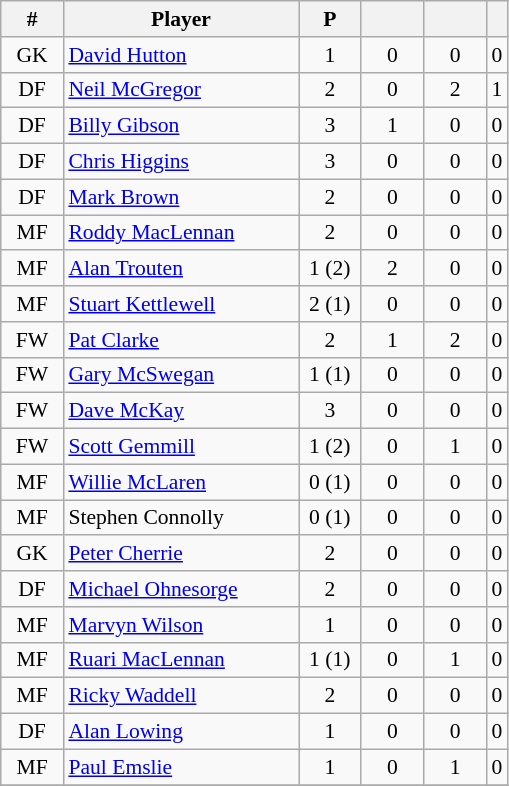<table class="wikitable sortable" style="font-size:90%; text-align:center">
<tr>
<th style="width:35px">#</th>
<th style="width:150px">Player</th>
<th style="width:35px">P</th>
<th style="width:35px"></th>
<th style="width:35px"></th>
<th style="width="35px"></th>
</tr>
<tr --->
<td>GK</td>
<td style="text-align:left"> <a href='#'>David Hutton</a></td>
<td>1</td>
<td>0</td>
<td>0</td>
<td>0</td>
</tr>
<tr --->
<td>DF</td>
<td style="text-align:left"> <a href='#'>Neil McGregor</a></td>
<td>2</td>
<td>0</td>
<td>2</td>
<td>1</td>
</tr>
<tr --->
<td>DF</td>
<td style="text-align:left"> <a href='#'>Billy Gibson</a></td>
<td>3</td>
<td>1</td>
<td>0</td>
<td>0</td>
</tr>
<tr --->
<td>DF</td>
<td style="text-align:left"> <a href='#'>Chris Higgins</a></td>
<td>3</td>
<td>0</td>
<td>0</td>
<td>0</td>
</tr>
<tr --->
<td>DF</td>
<td style="text-align:left"> <a href='#'>Mark Brown</a></td>
<td>2</td>
<td>0</td>
<td>0</td>
<td>0</td>
</tr>
<tr --->
<td>MF</td>
<td style="text-align:left"> <a href='#'>Roddy MacLennan</a></td>
<td>2</td>
<td>0</td>
<td>0</td>
<td>0</td>
</tr>
<tr --->
<td>MF</td>
<td style="text-align:left"> <a href='#'>Alan Trouten</a></td>
<td>1 (2)</td>
<td>2</td>
<td>0</td>
<td>0</td>
</tr>
<tr --->
<td>MF</td>
<td style="text-align:left"> <a href='#'>Stuart Kettlewell</a></td>
<td>2 (1)</td>
<td>0</td>
<td>0</td>
<td>0</td>
</tr>
<tr --->
<td>FW</td>
<td style="text-align:left"> <a href='#'>Pat Clarke</a></td>
<td>2</td>
<td>1</td>
<td>2</td>
<td>0</td>
</tr>
<tr --->
<td>FW</td>
<td style="text-align:left"> <a href='#'>Gary McSwegan</a></td>
<td>1 (1)</td>
<td>0</td>
<td>0</td>
<td>0</td>
</tr>
<tr --->
<td>FW</td>
<td style="text-align:left"> <a href='#'>Dave McKay</a></td>
<td>3</td>
<td>0</td>
<td>0</td>
<td>0</td>
</tr>
<tr --->
<td>FW</td>
<td style="text-align:left"> <a href='#'>Scott Gemmill</a></td>
<td>1 (2)</td>
<td>0</td>
<td>1</td>
<td>0</td>
</tr>
<tr --->
<td>MF</td>
<td style="text-align:left"> <a href='#'>Willie McLaren</a></td>
<td>0 (1)</td>
<td>0</td>
<td>0</td>
<td>0</td>
</tr>
<tr --->
<td>MF</td>
<td style="text-align:left"> Stephen Connolly</td>
<td>0 (1)</td>
<td>0</td>
<td>0</td>
<td>0</td>
</tr>
<tr --->
<td>GK</td>
<td style="text-align:left"> <a href='#'>Peter Cherrie</a></td>
<td>2</td>
<td>0</td>
<td>0</td>
<td>0</td>
</tr>
<tr --->
<td>DF</td>
<td style="text-align:left"> <a href='#'>Michael Ohnesorge</a></td>
<td>2</td>
<td>0</td>
<td>0</td>
<td>0</td>
</tr>
<tr --->
<td>MF</td>
<td style="text-align:left"> <a href='#'>Marvyn Wilson</a></td>
<td>1</td>
<td>0</td>
<td>0</td>
<td>0</td>
</tr>
<tr --->
<td>MF</td>
<td style="text-align:left"> <a href='#'>Ruari MacLennan</a></td>
<td>1 (1)</td>
<td>0</td>
<td>1</td>
<td>0</td>
</tr>
<tr --->
<td>MF</td>
<td style="text-align:left"> <a href='#'>Ricky Waddell</a></td>
<td>2</td>
<td>0</td>
<td>0</td>
<td>0</td>
</tr>
<tr --->
<td>DF</td>
<td style="text-align:left"> <a href='#'>Alan Lowing</a></td>
<td>1</td>
<td>0</td>
<td>0</td>
<td>0</td>
</tr>
<tr --->
<td>MF</td>
<td style="text-align:left"> <a href='#'>Paul Emslie</a></td>
<td>1</td>
<td>0</td>
<td>1</td>
<td>0</td>
</tr>
<tr --->
</tr>
</table>
